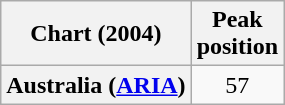<table class="wikitable plainrowheaders">
<tr>
<th>Chart (2004)</th>
<th>Peak<br>position</th>
</tr>
<tr>
<th scope="row">Australia (<a href='#'>ARIA</a>)</th>
<td style="text-align:center;">57</td>
</tr>
</table>
